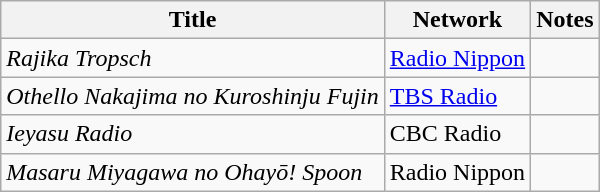<table class="wikitable">
<tr>
<th>Title</th>
<th>Network</th>
<th>Notes</th>
</tr>
<tr>
<td><em>Rajika Tropsch</em></td>
<td><a href='#'>Radio Nippon</a></td>
<td></td>
</tr>
<tr>
<td><em>Othello Nakajima no Kuroshinju Fujin</em></td>
<td><a href='#'>TBS Radio</a></td>
<td></td>
</tr>
<tr>
<td><em>Ieyasu Radio</em></td>
<td>CBC Radio</td>
<td></td>
</tr>
<tr>
<td><em>Masaru Miyagawa no Ohayō! Spoon</em></td>
<td>Radio Nippon</td>
<td></td>
</tr>
</table>
